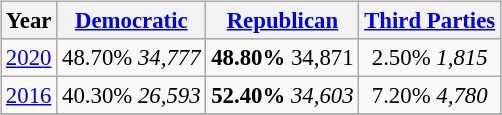<table class="wikitable" style="float:right; margin:1em; font-size:95%;">
<tr style="background:lightgrey;">
<th>Year</th>
<th><a href='#'>Democratic</a></th>
<th><a href='#'>Republican</a></th>
<th><a href='#'>Third Parties</a></th>
</tr>
<tr>
<td align="center" ><a href='#'>2020</a></td>
<td align="center" >48.70% <em>34,777</em></td>
<td align="center" ><strong>48.80%</strong> 34,871</td>
<td align="center" >2.50% <em>1,815</em></td>
</tr>
<tr>
<td align="center" ><a href='#'>2016</a></td>
<td align="center" >40.30% <em>26,593</em></td>
<td align="center" ><strong>52.40%</strong> <em>34,603</em></td>
<td align="center" >7.20% <em>4,780</em></td>
</tr>
<tr>
</tr>
</table>
